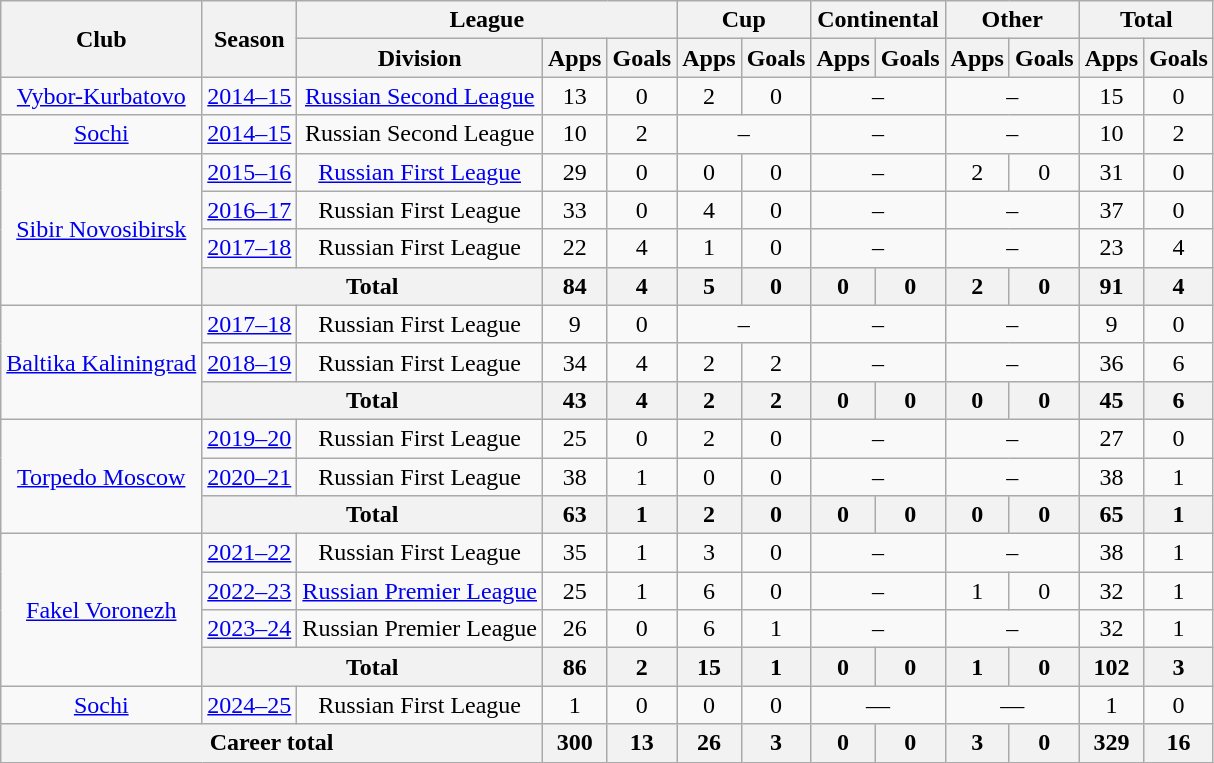<table class="wikitable" style="text-align: center;">
<tr>
<th rowspan=2>Club</th>
<th rowspan=2>Season</th>
<th colspan=3>League</th>
<th colspan=2>Cup</th>
<th colspan=2>Continental</th>
<th colspan=2>Other</th>
<th colspan=2>Total</th>
</tr>
<tr>
<th>Division</th>
<th>Apps</th>
<th>Goals</th>
<th>Apps</th>
<th>Goals</th>
<th>Apps</th>
<th>Goals</th>
<th>Apps</th>
<th>Goals</th>
<th>Apps</th>
<th>Goals</th>
</tr>
<tr>
<td><a href='#'>Vybor-Kurbatovo</a></td>
<td><a href='#'>2014–15</a></td>
<td><a href='#'>Russian Second League</a></td>
<td>13</td>
<td>0</td>
<td>2</td>
<td>0</td>
<td colspan=2>–</td>
<td colspan=2>–</td>
<td>15</td>
<td>0</td>
</tr>
<tr>
<td><a href='#'>Sochi</a></td>
<td><a href='#'>2014–15</a></td>
<td>Russian Second League</td>
<td>10</td>
<td>2</td>
<td colspan=2>–</td>
<td colspan=2>–</td>
<td colspan=2>–</td>
<td>10</td>
<td>2</td>
</tr>
<tr>
<td rowspan="4"><a href='#'>Sibir Novosibirsk</a></td>
<td><a href='#'>2015–16</a></td>
<td><a href='#'>Russian First League</a></td>
<td>29</td>
<td>0</td>
<td>0</td>
<td>0</td>
<td colspan=2>–</td>
<td>2</td>
<td>0</td>
<td>31</td>
<td>0</td>
</tr>
<tr>
<td><a href='#'>2016–17</a></td>
<td>Russian First League</td>
<td>33</td>
<td>0</td>
<td>4</td>
<td>0</td>
<td colspan=2>–</td>
<td colspan=2>–</td>
<td>37</td>
<td>0</td>
</tr>
<tr>
<td><a href='#'>2017–18</a></td>
<td>Russian First League</td>
<td>22</td>
<td>4</td>
<td>1</td>
<td>0</td>
<td colspan=2>–</td>
<td colspan=2>–</td>
<td>23</td>
<td>4</td>
</tr>
<tr>
<th colspan=2>Total</th>
<th>84</th>
<th>4</th>
<th>5</th>
<th>0</th>
<th>0</th>
<th>0</th>
<th>2</th>
<th>0</th>
<th>91</th>
<th>4</th>
</tr>
<tr>
<td rowspan="3"><a href='#'>Baltika Kaliningrad</a></td>
<td><a href='#'>2017–18</a></td>
<td>Russian First League</td>
<td>9</td>
<td>0</td>
<td colspan=2>–</td>
<td colspan=2>–</td>
<td colspan=2>–</td>
<td>9</td>
<td>0</td>
</tr>
<tr>
<td><a href='#'>2018–19</a></td>
<td>Russian First League</td>
<td>34</td>
<td>4</td>
<td>2</td>
<td>2</td>
<td colspan=2>–</td>
<td colspan=2>–</td>
<td>36</td>
<td>6</td>
</tr>
<tr>
<th colspan=2>Total</th>
<th>43</th>
<th>4</th>
<th>2</th>
<th>2</th>
<th>0</th>
<th>0</th>
<th>0</th>
<th>0</th>
<th>45</th>
<th>6</th>
</tr>
<tr>
<td rowspan="3"><a href='#'>Torpedo Moscow</a></td>
<td><a href='#'>2019–20</a></td>
<td>Russian First League</td>
<td>25</td>
<td>0</td>
<td>2</td>
<td>0</td>
<td colspan=2>–</td>
<td colspan=2>–</td>
<td>27</td>
<td>0</td>
</tr>
<tr>
<td><a href='#'>2020–21</a></td>
<td>Russian First League</td>
<td>38</td>
<td>1</td>
<td>0</td>
<td>0</td>
<td colspan=2>–</td>
<td colspan=2>–</td>
<td>38</td>
<td>1</td>
</tr>
<tr>
<th colspan=2>Total</th>
<th>63</th>
<th>1</th>
<th>2</th>
<th>0</th>
<th>0</th>
<th>0</th>
<th>0</th>
<th>0</th>
<th>65</th>
<th>1</th>
</tr>
<tr>
<td rowspan="4"><a href='#'>Fakel Voronezh</a></td>
<td><a href='#'>2021–22</a></td>
<td>Russian First League</td>
<td>35</td>
<td>1</td>
<td>3</td>
<td>0</td>
<td colspan=2>–</td>
<td colspan=2>–</td>
<td>38</td>
<td>1</td>
</tr>
<tr>
<td><a href='#'>2022–23</a></td>
<td><a href='#'>Russian Premier League</a></td>
<td>25</td>
<td>1</td>
<td>6</td>
<td>0</td>
<td colspan=2>–</td>
<td>1</td>
<td>0</td>
<td>32</td>
<td>1</td>
</tr>
<tr>
<td><a href='#'>2023–24</a></td>
<td>Russian Premier League</td>
<td>26</td>
<td>0</td>
<td>6</td>
<td>1</td>
<td colspan=2>–</td>
<td colspan=2>–</td>
<td>32</td>
<td>1</td>
</tr>
<tr>
<th colspan=2>Total</th>
<th>86</th>
<th>2</th>
<th>15</th>
<th>1</th>
<th>0</th>
<th>0</th>
<th>1</th>
<th>0</th>
<th>102</th>
<th>3</th>
</tr>
<tr>
<td><a href='#'>Sochi</a></td>
<td><a href='#'>2024–25</a></td>
<td>Russian First League</td>
<td>1</td>
<td>0</td>
<td>0</td>
<td>0</td>
<td colspan="2">—</td>
<td colspan="2">—</td>
<td>1</td>
<td>0</td>
</tr>
<tr>
<th colspan=3>Career total</th>
<th>300</th>
<th>13</th>
<th>26</th>
<th>3</th>
<th>0</th>
<th>0</th>
<th>3</th>
<th>0</th>
<th>329</th>
<th>16</th>
</tr>
</table>
